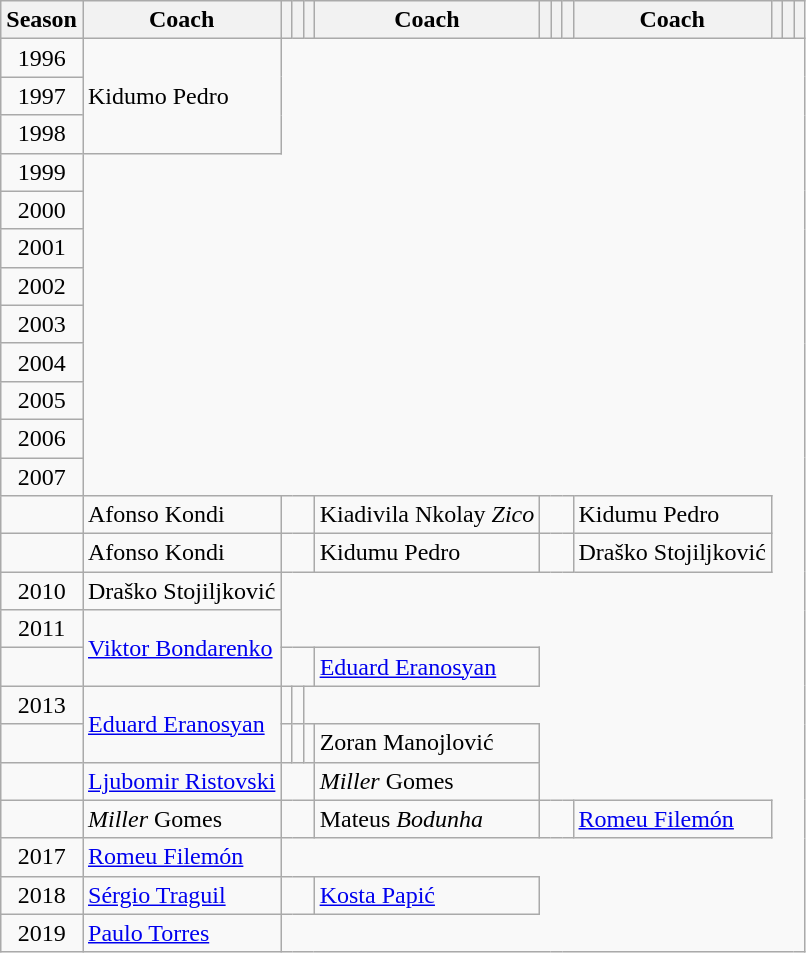<table class="wikitable" style="text-align:center;">
<tr>
<th>Season</th>
<th>Coach</th>
<th></th>
<th></th>
<th></th>
<th>Coach</th>
<th></th>
<th></th>
<th></th>
<th>Coach</th>
<th></th>
<th></th>
<th></th>
</tr>
<tr>
<td>1996</td>
<td align=left rowspan=3> Kidumo Pedro</td>
</tr>
<tr>
<td>1997</td>
</tr>
<tr>
<td>1998</td>
</tr>
<tr>
<td>1999</td>
</tr>
<tr>
<td>2000</td>
</tr>
<tr>
<td>2001</td>
</tr>
<tr>
<td>2002</td>
</tr>
<tr>
<td>2003</td>
</tr>
<tr>
<td>2004</td>
</tr>
<tr>
<td>2005</td>
</tr>
<tr>
<td>2006</td>
</tr>
<tr>
<td>2007</td>
</tr>
<tr>
<td></td>
<td align=left> Afonso Kondi</td>
<td colspan=3></td>
<td align=left> Kiadivila Nkolay <em>Zico</em></td>
<td colspan=3></td>
<td align=left> Kidumu Pedro</td>
</tr>
<tr>
<td></td>
<td align=left> Afonso Kondi</td>
<td colspan=3></td>
<td align=left> Kidumu Pedro</td>
<td colspan=3></td>
<td align=left> Draško Stojiljković</td>
</tr>
<tr>
<td>2010</td>
<td align=left> Draško Stojiljković</td>
</tr>
<tr>
<td>2011</td>
<td align=left rowspan=2> <a href='#'>Viktor Bondarenko</a></td>
</tr>
<tr>
<td></td>
<td colspan=3></td>
<td align=left> <a href='#'>Eduard Eranosyan</a></td>
</tr>
<tr>
<td>2013</td>
<td align=left rowspan=2> <a href='#'>Eduard Eranosyan</a></td>
<td></td>
<td></td>
</tr>
<tr>
<td></td>
<td></td>
<td></td>
<td></td>
<td align=left> Zoran Manojlović</td>
</tr>
<tr>
<td></td>
<td align=left> <a href='#'>Ljubomir Ristovski</a></td>
<td colspan=3></td>
<td align=left> <em>Miller</em> Gomes</td>
</tr>
<tr>
<td></td>
<td align=left> <em>Miller</em> Gomes</td>
<td colspan=3></td>
<td align=left> Mateus <em>Bodunha</em></td>
<td colspan=3></td>
<td align=left> <a href='#'>Romeu Filemón</a></td>
</tr>
<tr>
<td>2017</td>
<td align=left> <a href='#'>Romeu Filemón</a></td>
</tr>
<tr>
<td>2018</td>
<td align=left> <a href='#'>Sérgio Traguil</a></td>
<td colspan=3></td>
<td align=left> <a href='#'>Kosta Papić</a></td>
</tr>
<tr>
<td>2019</td>
<td align=left> <a href='#'>Paulo Torres</a></td>
</tr>
</table>
